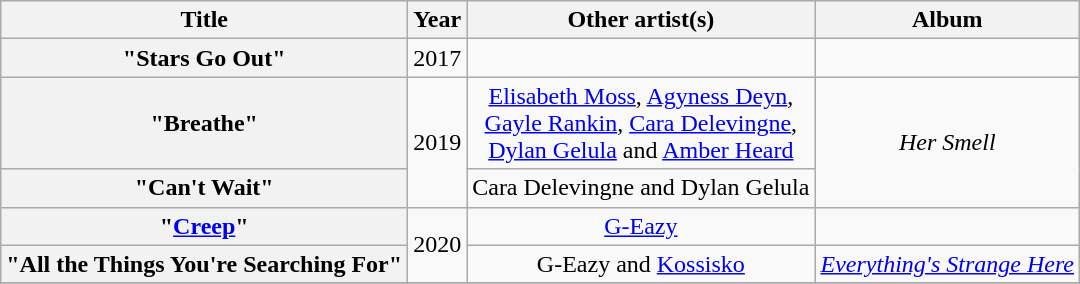<table class="wikitable plainrowheaders" style="text-align:center;">
<tr>
<th>Title</th>
<th>Year</th>
<th>Other artist(s)</th>
<th>Album</th>
</tr>
<tr>
<th scope="row">"Stars Go Out" </th>
<td>2017</td>
<td></td>
<td></td>
</tr>
<tr>
<th scope="row">"Breathe"</th>
<td rowspan="2">2019</td>
<td><a href='#'>Elisabeth Moss</a>, <a href='#'>Agyness Deyn</a>,<br><a href='#'>Gayle Rankin</a>, <a href='#'>Cara Delevingne</a>,<br><a href='#'>Dylan Gelula</a> and <a href='#'>Amber Heard</a></td>
<td rowspan="2"><em>Her Smell</em></td>
</tr>
<tr>
<th scope="row">"Can't Wait"</th>
<td>Cara Delevingne and Dylan Gelula</td>
</tr>
<tr>
<th scope="row">"<a href='#'>Creep</a>"</th>
<td rowspan="2">2020</td>
<td><a href='#'>G-Eazy</a></td>
<td></td>
</tr>
<tr>
<th scope="row">"All the Things You're Searching For"</th>
<td>G-Eazy and <a href='#'>Kossisko</a></td>
<td><em><a href='#'>Everything's Strange Here</a></em></td>
</tr>
<tr>
</tr>
</table>
